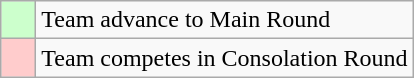<table class="wikitable">
<tr>
<td style="background:#cfc;">    </td>
<td>Team advance to Main Round</td>
</tr>
<tr>
<td style="background:#fcc;">    </td>
<td>Team competes in Consolation Round</td>
</tr>
</table>
